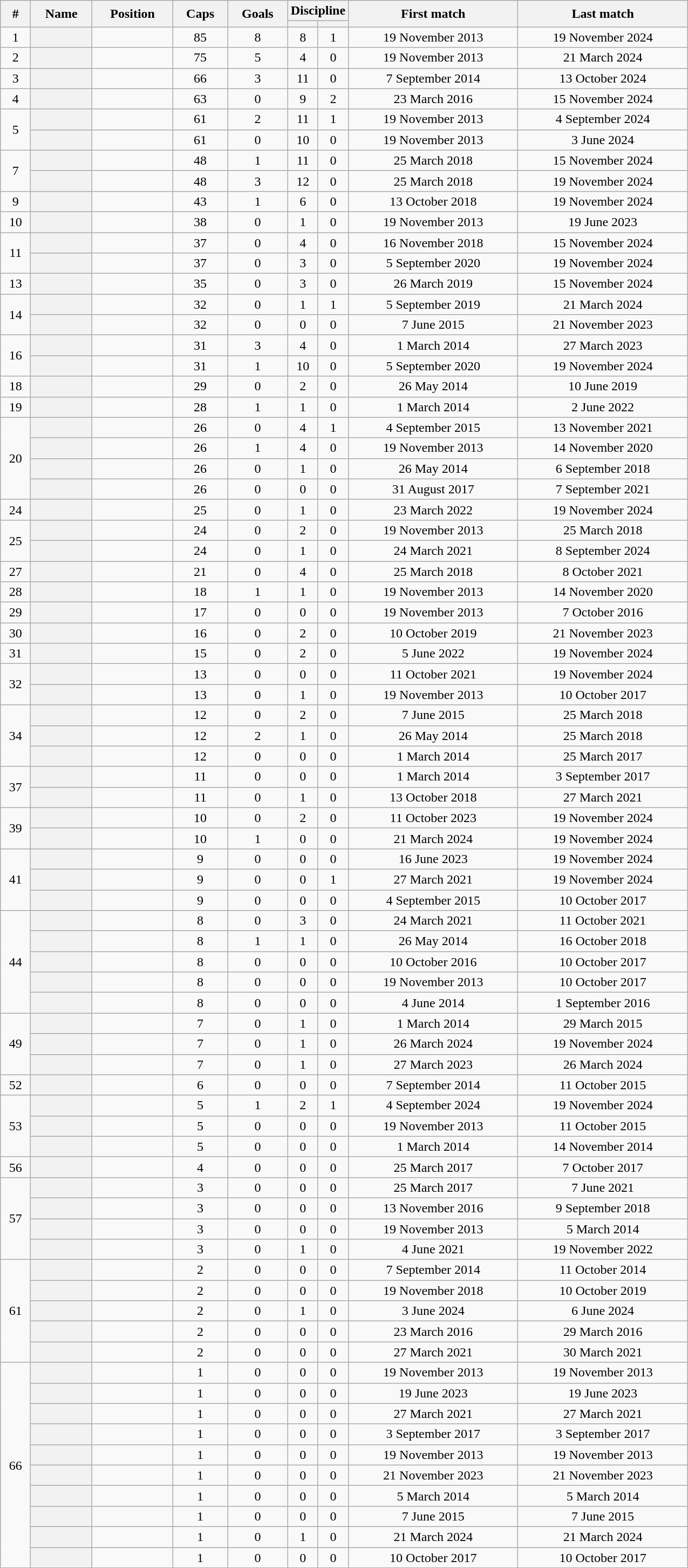<table class="wikitable plainrowheaders sortable" style="text-align:center; width:850px;">
<tr>
<th scope=col rowspan=2 data-sort-type=number>#</th>
<th scope=col rowspan=2>Name</th>
<th scope=col rowspan=2>Position</th>
<th scope=col rowspan=2>Caps</th>
<th scope=col rowspan=2>Goals</th>
<th scope=col colspan=2>Discipline</th>
<th scope=col rowspan=2>First match</th>
<th scope=col rowspan=2>Last match</th>
</tr>
<tr>
<th scope=col width=30px></th>
<th scope=col width=30px></th>
</tr>
<tr>
<td>1</td>
<th scope=row></th>
<td></td>
<td>85</td>
<td>8</td>
<td>8</td>
<td>1</td>
<td>19 November 2013</td>
<td>19 November 2024</td>
</tr>
<tr>
<td>2</td>
<th scope=row></th>
<td></td>
<td>75</td>
<td>5</td>
<td>4</td>
<td>0</td>
<td>19 November 2013</td>
<td>21 March 2024</td>
</tr>
<tr>
<td>3</td>
<th scope=row></th>
<td></td>
<td>66</td>
<td>3</td>
<td>11</td>
<td>0</td>
<td>7 September 2014</td>
<td>13 October 2024</td>
</tr>
<tr>
<td>4</td>
<th scope=row></th>
<td></td>
<td>63</td>
<td>0</td>
<td>9</td>
<td>2</td>
<td>23 March 2016</td>
<td>15 November 2024</td>
</tr>
<tr>
<td rowspan=2>5</td>
<th scope=row></th>
<td></td>
<td>61</td>
<td>2</td>
<td>11</td>
<td>1</td>
<td>19 November 2013</td>
<td>4 September 2024</td>
</tr>
<tr>
<th scope=row></th>
<td></td>
<td>61</td>
<td>0</td>
<td>10</td>
<td>0</td>
<td>19 November 2013</td>
<td>3 June 2024</td>
</tr>
<tr>
<td rowspan=2>7</td>
<th scope=row></th>
<td></td>
<td>48</td>
<td>1</td>
<td>11</td>
<td>0</td>
<td>25 March 2018</td>
<td>15 November 2024</td>
</tr>
<tr>
<th scope=row></th>
<td></td>
<td>48</td>
<td>3</td>
<td>12</td>
<td>0</td>
<td>25 March 2018</td>
<td>19 November 2024</td>
</tr>
<tr>
<td>9</td>
<th scope=row></th>
<td></td>
<td>43</td>
<td>1</td>
<td>6</td>
<td>0</td>
<td>13 October 2018</td>
<td>19 November 2024</td>
</tr>
<tr>
<td>10</td>
<th scope=row></th>
<td></td>
<td>38</td>
<td>0</td>
<td>1</td>
<td>0</td>
<td>19 November 2013</td>
<td>19 June 2023</td>
</tr>
<tr>
<td rowspan=2>11</td>
<th scope=row></th>
<td></td>
<td>37</td>
<td>0</td>
<td>4</td>
<td>0</td>
<td>16 November 2018</td>
<td>15 November 2024</td>
</tr>
<tr>
<th scope=row></th>
<td></td>
<td>37</td>
<td>0</td>
<td>3</td>
<td>0</td>
<td>5 September 2020</td>
<td>19 November 2024</td>
</tr>
<tr>
<td>13</td>
<th scope=row></th>
<td></td>
<td>35</td>
<td>0</td>
<td>3</td>
<td>0</td>
<td>26 March 2019</td>
<td>15 November 2024</td>
</tr>
<tr>
<td rowspan=2>14</td>
<th scope=row></th>
<td></td>
<td>32</td>
<td>0</td>
<td>1</td>
<td>1</td>
<td>5 September 2019</td>
<td>21 March 2024</td>
</tr>
<tr>
<th scope=row></th>
<td></td>
<td>32</td>
<td>0</td>
<td>0</td>
<td>0</td>
<td>7 June 2015</td>
<td>21 November 2023</td>
</tr>
<tr>
<td rowspan=2>16</td>
<th scope=row></th>
<td></td>
<td>31</td>
<td>3</td>
<td>4</td>
<td>0</td>
<td>1 March 2014</td>
<td>27 March 2023</td>
</tr>
<tr>
<th scope=row></th>
<td></td>
<td>31</td>
<td>1</td>
<td>10</td>
<td>0</td>
<td>5 September 2020</td>
<td>19 November 2024</td>
</tr>
<tr>
<td>18</td>
<th scope=row></th>
<td></td>
<td>29</td>
<td>0</td>
<td>2</td>
<td>0</td>
<td>26 May 2014</td>
<td>10 June 2019</td>
</tr>
<tr>
<td>19</td>
<th scope=row></th>
<td></td>
<td>28</td>
<td>1</td>
<td>1</td>
<td>0</td>
<td>1 March 2014</td>
<td>2 June 2022</td>
</tr>
<tr>
<td rowspan=4>20</td>
<th scope=row></th>
<td></td>
<td>26</td>
<td>0</td>
<td>4</td>
<td>1</td>
<td>4 September 2015</td>
<td>13 November 2021</td>
</tr>
<tr>
<th scope=row></th>
<td></td>
<td>26</td>
<td>1</td>
<td>4</td>
<td>0</td>
<td>19 November 2013</td>
<td>14 November 2020</td>
</tr>
<tr>
<th scope=row></th>
<td></td>
<td>26</td>
<td>0</td>
<td>1</td>
<td>0</td>
<td>26 May 2014</td>
<td>6 September 2018</td>
</tr>
<tr>
<th scope=row></th>
<td></td>
<td>26</td>
<td>0</td>
<td>0</td>
<td>0</td>
<td>31 August 2017</td>
<td>7 September 2021</td>
</tr>
<tr>
<td>24</td>
<th scope=row></th>
<td></td>
<td>25</td>
<td>0</td>
<td>1</td>
<td>0</td>
<td>23 March 2022</td>
<td>19 November 2024</td>
</tr>
<tr>
<td rowspan=2>25</td>
<th scope=row></th>
<td></td>
<td>24</td>
<td>0</td>
<td>2</td>
<td>0</td>
<td>19 November 2013</td>
<td>25 March 2018</td>
</tr>
<tr>
<th scope=row></th>
<td></td>
<td>24</td>
<td>0</td>
<td>1</td>
<td>0</td>
<td>24 March 2021</td>
<td>8 September 2024</td>
</tr>
<tr>
<td>27</td>
<th scope=row></th>
<td></td>
<td>21</td>
<td>0</td>
<td>4</td>
<td>0</td>
<td>25 March 2018</td>
<td>8 October 2021</td>
</tr>
<tr>
<td>28</td>
<th scope=row></th>
<td></td>
<td>18</td>
<td>1</td>
<td>1</td>
<td>0</td>
<td>19 November 2013</td>
<td>14 November 2020</td>
</tr>
<tr>
<td>29</td>
<th scope=row></th>
<td></td>
<td>17</td>
<td>0</td>
<td>0</td>
<td>0</td>
<td>19 November 2013</td>
<td>7 October 2016</td>
</tr>
<tr>
<td>30</td>
<th scope=row></th>
<td></td>
<td>16</td>
<td>0</td>
<td>2</td>
<td>0</td>
<td>10 October 2019</td>
<td>21 November 2023</td>
</tr>
<tr>
<td>31</td>
<th scope=row></th>
<td></td>
<td>15</td>
<td>0</td>
<td>2</td>
<td>0</td>
<td>5 June 2022</td>
<td>19 November 2024</td>
</tr>
<tr>
<td rowspan=2>32</td>
<th scope=row></th>
<td></td>
<td>13</td>
<td>0</td>
<td>0</td>
<td>0</td>
<td>11 October 2021</td>
<td>19 November 2024</td>
</tr>
<tr>
<th scope=row></th>
<td></td>
<td>13</td>
<td>0</td>
<td>1</td>
<td>0</td>
<td>19 November 2013</td>
<td>10 October 2017</td>
</tr>
<tr>
<td rowspan=3>34</td>
<th scope=row></th>
<td></td>
<td>12</td>
<td>0</td>
<td>2</td>
<td>0</td>
<td>7 June 2015</td>
<td>25 March 2018</td>
</tr>
<tr>
<th scope=row></th>
<td></td>
<td>12</td>
<td>2</td>
<td>1</td>
<td>0</td>
<td>26 May 2014</td>
<td>25 March 2018</td>
</tr>
<tr>
<th scope=row></th>
<td></td>
<td>12</td>
<td>0</td>
<td>0</td>
<td>0</td>
<td>1 March 2014</td>
<td>25 March 2017</td>
</tr>
<tr>
<td rowspan=2>37</td>
<th scope=row></th>
<td></td>
<td>11</td>
<td>0</td>
<td>0</td>
<td>0</td>
<td>1 March 2014</td>
<td>3 September 2017</td>
</tr>
<tr>
<th scope=row></th>
<td></td>
<td>11</td>
<td>0</td>
<td>1</td>
<td>0</td>
<td>13 October 2018</td>
<td>27 March 2021</td>
</tr>
<tr>
<td rowspan=2>39</td>
<th scope=row></th>
<td></td>
<td>10</td>
<td>0</td>
<td>2</td>
<td>0</td>
<td>11 October 2023</td>
<td>19 November 2024</td>
</tr>
<tr>
<th scope=row></th>
<td></td>
<td>10</td>
<td>1</td>
<td>0</td>
<td>0</td>
<td>21 March 2024</td>
<td>19 November 2024</td>
</tr>
<tr>
<td rowspan=3>41</td>
<th scope=row></th>
<td></td>
<td>9</td>
<td>0</td>
<td>0</td>
<td>0</td>
<td>16 June 2023</td>
<td>19 November 2024</td>
</tr>
<tr>
<th scope=row></th>
<td></td>
<td>9</td>
<td>0</td>
<td>0</td>
<td>1</td>
<td>27 March 2021</td>
<td>19 November 2024</td>
</tr>
<tr>
<th scope=row></th>
<td></td>
<td>9</td>
<td>0</td>
<td>0</td>
<td>0</td>
<td>4 September 2015</td>
<td>10 October 2017</td>
</tr>
<tr>
<td rowspan=5>44</td>
<th scope=row></th>
<td></td>
<td>8</td>
<td>0</td>
<td>3</td>
<td>0</td>
<td>24 March 2021</td>
<td>11 October 2021</td>
</tr>
<tr>
<th scope=row></th>
<td></td>
<td>8</td>
<td>1</td>
<td>1</td>
<td>0</td>
<td>26 May 2014</td>
<td>16 October 2018</td>
</tr>
<tr>
<th scope=row></th>
<td></td>
<td>8</td>
<td>0</td>
<td>0</td>
<td>0</td>
<td>10 October 2016</td>
<td>10 October 2017</td>
</tr>
<tr>
<th scope=row></th>
<td></td>
<td>8</td>
<td>0</td>
<td>0</td>
<td>0</td>
<td>19 November 2013</td>
<td>10 October 2017</td>
</tr>
<tr>
<th scope=row></th>
<td></td>
<td>8</td>
<td>0</td>
<td>0</td>
<td>0</td>
<td>4 June 2014</td>
<td>1 September 2016</td>
</tr>
<tr>
<td rowspan=3>49</td>
<th scope=row></th>
<td></td>
<td>7</td>
<td>0</td>
<td>1</td>
<td>0</td>
<td>1 March 2014</td>
<td>29 March 2015</td>
</tr>
<tr>
<th scope=row></th>
<td></td>
<td>7</td>
<td>0</td>
<td>1</td>
<td>0</td>
<td>26 March 2024</td>
<td>19 November 2024</td>
</tr>
<tr>
<th scope=row></th>
<td></td>
<td>7</td>
<td>0</td>
<td>1</td>
<td>0</td>
<td>27 March 2023</td>
<td>26 March 2024</td>
</tr>
<tr>
<td>52</td>
<th scope=row></th>
<td></td>
<td>6</td>
<td>0</td>
<td>0</td>
<td>0</td>
<td>7 September 2014</td>
<td>11 October 2015</td>
</tr>
<tr>
<td rowspan=3>53</td>
<th scope=row></th>
<td></td>
<td>5</td>
<td>1</td>
<td>2</td>
<td>1</td>
<td>4 September 2024</td>
<td>19 November 2024</td>
</tr>
<tr>
<th scope=row></th>
<td></td>
<td>5</td>
<td>0</td>
<td>0</td>
<td>0</td>
<td>19 November 2013</td>
<td>11 October 2015</td>
</tr>
<tr>
<th scope=row></th>
<td></td>
<td>5</td>
<td>0</td>
<td>0</td>
<td>0</td>
<td>1 March 2014</td>
<td>14 November 2014</td>
</tr>
<tr>
<td>56</td>
<th scope=row></th>
<td></td>
<td>4</td>
<td>0</td>
<td>0</td>
<td>0</td>
<td>25 March 2017</td>
<td>7 October 2017</td>
</tr>
<tr>
<td rowspan=4>57</td>
<th scope=row></th>
<td></td>
<td>3</td>
<td>0</td>
<td>0</td>
<td>0</td>
<td>25 March 2017</td>
<td>7 June 2021</td>
</tr>
<tr>
<th scope=row></th>
<td></td>
<td>3</td>
<td>0</td>
<td>0</td>
<td>0</td>
<td>13 November 2016</td>
<td>9 September 2018</td>
</tr>
<tr>
<th scope=row></th>
<td></td>
<td>3</td>
<td>0</td>
<td>0</td>
<td>0</td>
<td>19 November 2013</td>
<td>5 March 2014</td>
</tr>
<tr>
<th scope=row></th>
<td></td>
<td>3</td>
<td>0</td>
<td>1</td>
<td>0</td>
<td>4 June 2021</td>
<td>19 November 2022</td>
</tr>
<tr>
<td rowspan=5>61</td>
<th scope=row></th>
<td></td>
<td>2</td>
<td>0</td>
<td>0</td>
<td>0</td>
<td>7 September 2014</td>
<td>11 October 2014</td>
</tr>
<tr>
<th scope=row></th>
<td></td>
<td>2</td>
<td>0</td>
<td>0</td>
<td>0</td>
<td>19 November 2018</td>
<td>10 October 2019</td>
</tr>
<tr>
<th scope=row></th>
<td></td>
<td>2</td>
<td>0</td>
<td>1</td>
<td>0</td>
<td>3 June 2024</td>
<td>6 June 2024</td>
</tr>
<tr>
<th scope=row></th>
<td></td>
<td>2</td>
<td>0</td>
<td>0</td>
<td>0</td>
<td>23 March 2016</td>
<td>29 March 2016</td>
</tr>
<tr>
<th scope=row></th>
<td></td>
<td>2</td>
<td>0</td>
<td>0</td>
<td>0</td>
<td>27 March 2021</td>
<td>30 March 2021</td>
</tr>
<tr>
<td rowspan=10>66</td>
<th scope=row></th>
<td></td>
<td>1</td>
<td>0</td>
<td>0</td>
<td>0</td>
<td>19 November 2013</td>
<td>19 November 2013</td>
</tr>
<tr>
<th scope=row></th>
<td></td>
<td>1</td>
<td>0</td>
<td>0</td>
<td>0</td>
<td>19 June 2023</td>
<td>19 June 2023</td>
</tr>
<tr>
<th scope=row></th>
<td></td>
<td>1</td>
<td>0</td>
<td>0</td>
<td>0</td>
<td>27 March 2021</td>
<td>27 March 2021</td>
</tr>
<tr>
<th scope=row></th>
<td></td>
<td>1</td>
<td>0</td>
<td>0</td>
<td>0</td>
<td>3 September 2017</td>
<td>3 September 2017</td>
</tr>
<tr>
<th scope=row></th>
<td></td>
<td>1</td>
<td>0</td>
<td>0</td>
<td>0</td>
<td>19 November 2013</td>
<td>19 November 2013</td>
</tr>
<tr>
<th scope=row></th>
<td></td>
<td>1</td>
<td>0</td>
<td>0</td>
<td>0</td>
<td>21 November 2023</td>
<td>21 November 2023</td>
</tr>
<tr>
<th scope=row></th>
<td></td>
<td>1</td>
<td>0</td>
<td>0</td>
<td>0</td>
<td>5 March 2014</td>
<td>5 March 2014</td>
</tr>
<tr>
<th scope=row></th>
<td></td>
<td>1</td>
<td>0</td>
<td>0</td>
<td>0</td>
<td>7 June 2015</td>
<td>7 June 2015</td>
</tr>
<tr>
<th scope=row></th>
<td></td>
<td>1</td>
<td>0</td>
<td>1</td>
<td>0</td>
<td>21 March 2024</td>
<td>21 March 2024</td>
</tr>
<tr>
<th scope=row></th>
<td></td>
<td>1</td>
<td>0</td>
<td>0</td>
<td>0</td>
<td>10 October 2017</td>
<td>10 October 2017</td>
</tr>
</table>
